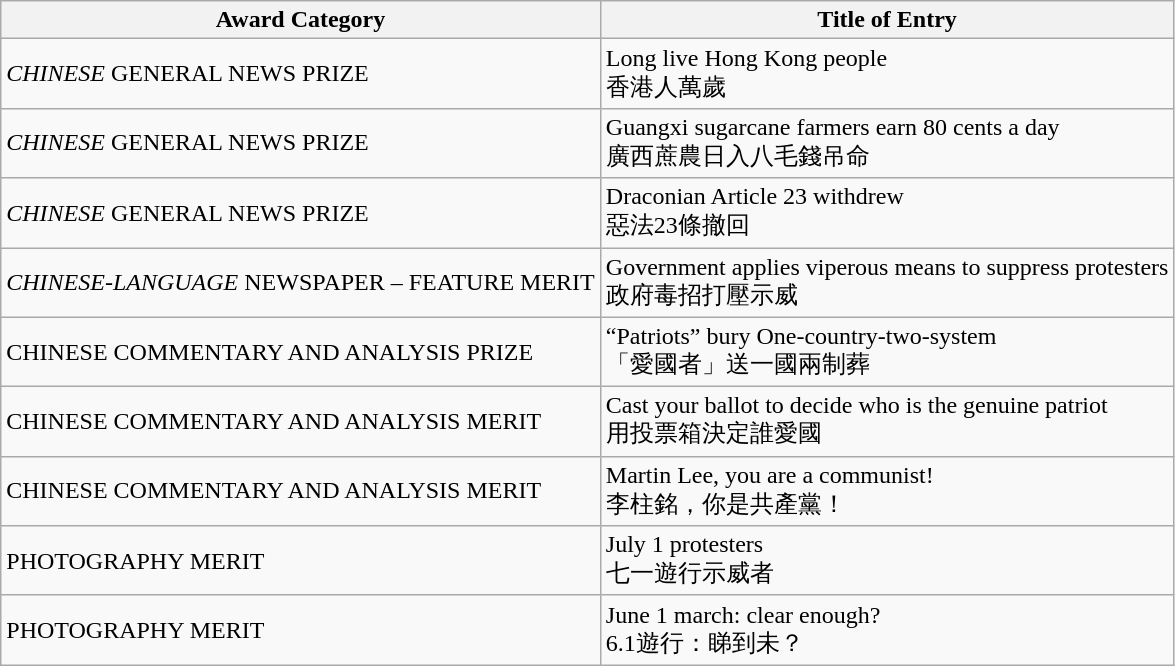<table class="wikitable">
<tr>
<th>Award Category</th>
<th>Title of Entry</th>
</tr>
<tr>
<td><em>CHINESE</em> GENERAL NEWS PRIZE</td>
<td>Long live Hong Kong people<br>香港人萬歲</td>
</tr>
<tr>
<td><em>CHINESE</em> GENERAL NEWS PRIZE</td>
<td>Guangxi sugarcane farmers earn 80 cents a day<br>廣西蔗農日入八毛錢吊命</td>
</tr>
<tr>
<td><em>CHINESE</em> GENERAL NEWS PRIZE</td>
<td>Draconian Article 23 withdrew<br>惡法23條撤回</td>
</tr>
<tr>
<td><em>CHINESE-LANGUAGE</em> NEWSPAPER – FEATURE MERIT</td>
<td>Government applies viperous means to suppress protesters<br>政府毒招打壓示威</td>
</tr>
<tr>
<td>CHINESE COMMENTARY AND ANALYSIS PRIZE</td>
<td>“Patriots” bury One-country-two-system<br>「愛國者」送一國兩制葬</td>
</tr>
<tr>
<td>CHINESE COMMENTARY AND ANALYSIS MERIT</td>
<td>Cast your ballot to decide who is the genuine patriot<br>用投票箱決定誰愛國</td>
</tr>
<tr>
<td>CHINESE COMMENTARY AND ANALYSIS MERIT</td>
<td>Martin Lee, you are a communist!<br>李柱銘，你是共產黨！</td>
</tr>
<tr>
<td>PHOTOGRAPHY MERIT</td>
<td>July 1 protesters<br>七一遊行示威者</td>
</tr>
<tr>
<td>PHOTOGRAPHY MERIT</td>
<td>June 1 march: clear enough?<br>6.1遊行：睇到未？</td>
</tr>
</table>
